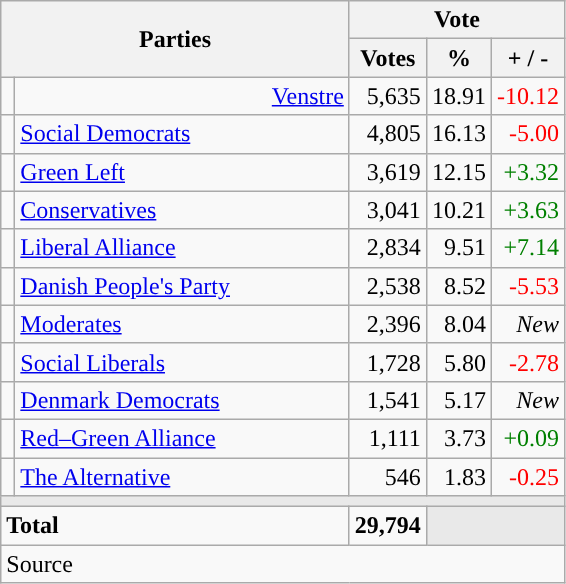<table class="wikitable" style="text-align:right;">
<tr>
<th style="text-align:centre;" rowspan="2" colspan="2" width="225">Parties</th>
<th colspan="3">Vote</th>
</tr>
<tr>
<th width="15">Votes</th>
<th width="15">%</th>
<th width="15">+ / -</th>
</tr>
<tr>
<td width=2 bgcolor=></td>
<td><a href='#'>Venstre</a></td>
<td>5,635</td>
<td>18.91</td>
<td style=color:red;>-10.12</td>
</tr>
<tr>
<td width=2 bgcolor=></td>
<td align=left><a href='#'>Social Democrats</a></td>
<td>4,805</td>
<td>16.13</td>
<td style=color:red;>-5.00</td>
</tr>
<tr>
<td width=2 bgcolor=></td>
<td align=left><a href='#'>Green Left</a></td>
<td>3,619</td>
<td>12.15</td>
<td style=color:green;>+3.32</td>
</tr>
<tr>
<td width=2 bgcolor=></td>
<td align=left><a href='#'>Conservatives</a></td>
<td>3,041</td>
<td>10.21</td>
<td style=color:green;>+3.63</td>
</tr>
<tr>
<td width=2 bgcolor=></td>
<td align=left><a href='#'>Liberal Alliance</a></td>
<td>2,834</td>
<td>9.51</td>
<td style=color:green;>+7.14</td>
</tr>
<tr>
<td width=2 bgcolor=></td>
<td align=left><a href='#'>Danish People's Party</a></td>
<td>2,538</td>
<td>8.52</td>
<td style=color:red;>-5.53</td>
</tr>
<tr>
<td width=2 bgcolor=></td>
<td align=left><a href='#'>Moderates</a></td>
<td>2,396</td>
<td>8.04</td>
<td><em>New</em></td>
</tr>
<tr>
<td width=2 bgcolor=></td>
<td align=left><a href='#'>Social Liberals</a></td>
<td>1,728</td>
<td>5.80</td>
<td style=color:red;>-2.78</td>
</tr>
<tr>
<td width=2 bgcolor=></td>
<td align=left><a href='#'>Denmark Democrats</a></td>
<td>1,541</td>
<td>5.17</td>
<td><em>New</em></td>
</tr>
<tr>
<td width=2 bgcolor=></td>
<td align=left><a href='#'>Red–Green Alliance</a></td>
<td>1,111</td>
<td>3.73</td>
<td style=color:green;>+0.09</td>
</tr>
<tr>
<td width=2 bgcolor=></td>
<td align=left><a href='#'>The Alternative</a></td>
<td>546</td>
<td>1.83</td>
<td style=color:red;>-0.25</td>
</tr>
<tr>
<td colspan="7" bgcolor="#E9E9E9"></td>
</tr>
<tr>
<td align="left" colspan="2"><strong>Total</strong></td>
<td><strong>29,794</strong></td>
<td bgcolor=#E9E9E9 colspan=2></td>
</tr>
<tr>
<td align="left" colspan="6">Source</td>
</tr>
</table>
